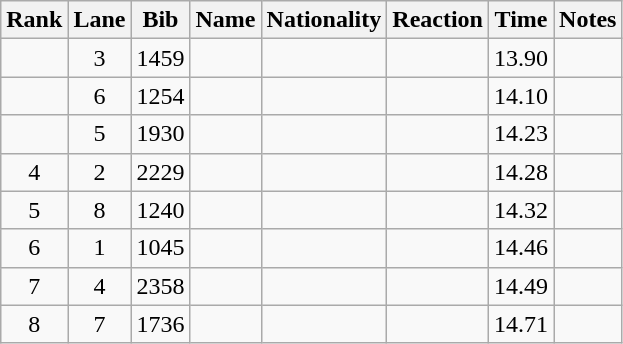<table class="wikitable sortable" style="text-align:center">
<tr>
<th>Rank</th>
<th>Lane</th>
<th>Bib</th>
<th>Name</th>
<th>Nationality</th>
<th>Reaction</th>
<th>Time</th>
<th>Notes</th>
</tr>
<tr>
<td></td>
<td>3</td>
<td>1459</td>
<td align=left></td>
<td align=left></td>
<td></td>
<td>13.90</td>
<td></td>
</tr>
<tr>
<td></td>
<td>6</td>
<td>1254</td>
<td align=left></td>
<td align=left></td>
<td></td>
<td>14.10</td>
<td></td>
</tr>
<tr>
<td></td>
<td>5</td>
<td>1930</td>
<td align=left></td>
<td align=left></td>
<td></td>
<td>14.23</td>
<td></td>
</tr>
<tr>
<td>4</td>
<td>2</td>
<td>2229</td>
<td align=left></td>
<td align=left></td>
<td></td>
<td>14.28</td>
<td></td>
</tr>
<tr>
<td>5</td>
<td>8</td>
<td>1240</td>
<td align=left></td>
<td align=left></td>
<td></td>
<td>14.32</td>
<td></td>
</tr>
<tr>
<td>6</td>
<td>1</td>
<td>1045</td>
<td align=left></td>
<td align=left></td>
<td></td>
<td>14.46</td>
<td></td>
</tr>
<tr>
<td>7</td>
<td>4</td>
<td>2358</td>
<td align=left></td>
<td align=left></td>
<td></td>
<td>14.49</td>
<td></td>
</tr>
<tr>
<td>8</td>
<td>7</td>
<td>1736</td>
<td align=left></td>
<td align=left></td>
<td></td>
<td>14.71</td>
<td></td>
</tr>
</table>
